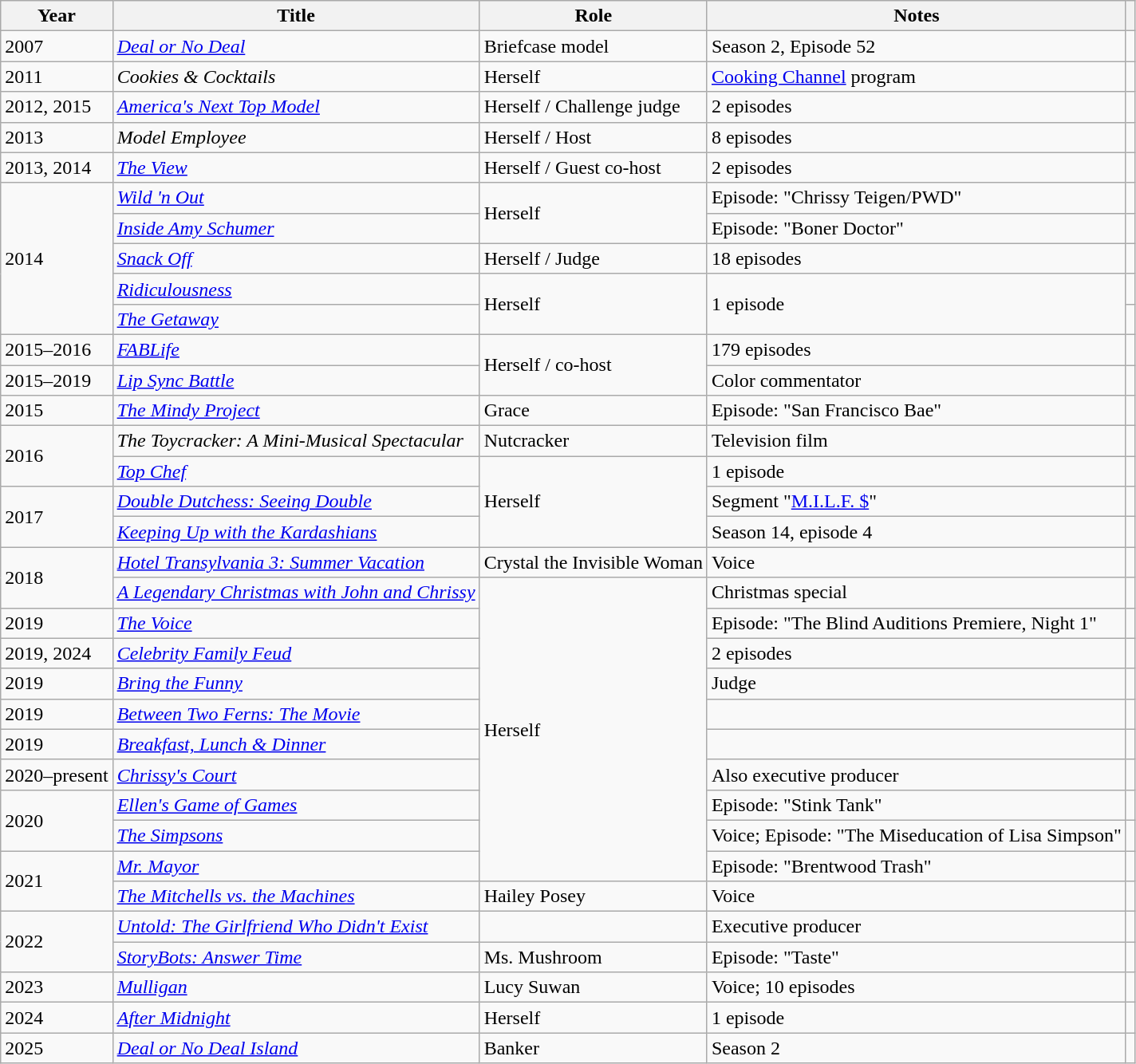<table class="wikitable sortable">
<tr>
<th>Year</th>
<th>Title</th>
<th>Role</th>
<th class="unsortable">Notes</th>
<th class="unsortable"></th>
</tr>
<tr>
<td>2007</td>
<td><em><a href='#'>Deal or No Deal</a></em></td>
<td>Briefcase model</td>
<td>Season 2, Episode 52</td>
<td align="center"></td>
</tr>
<tr>
<td>2011</td>
<td><em>Cookies & Cocktails</em></td>
<td>Herself</td>
<td><a href='#'>Cooking Channel</a> program</td>
<td align="center"></td>
</tr>
<tr>
<td>2012, 2015</td>
<td><em><a href='#'>America's Next Top Model</a></em></td>
<td>Herself / Challenge judge</td>
<td>2 episodes</td>
<td></td>
</tr>
<tr>
<td>2013</td>
<td><em>Model Employee</em></td>
<td>Herself / Host</td>
<td>8 episodes</td>
<td></td>
</tr>
<tr>
<td>2013, 2014</td>
<td><em><a href='#'>The View</a></em></td>
<td>Herself / Guest co-host</td>
<td>2 episodes</td>
<td></td>
</tr>
<tr>
<td rowspan="5">2014</td>
<td><em><a href='#'>Wild 'n Out</a></em></td>
<td rowspan="2">Herself</td>
<td>Episode: "Chrissy Teigen/PWD"</td>
<td></td>
</tr>
<tr>
<td><em><a href='#'>Inside Amy Schumer</a></em></td>
<td>Episode: "Boner Doctor"</td>
<td align="center"></td>
</tr>
<tr>
<td><em><a href='#'>Snack Off</a></em></td>
<td>Herself / Judge</td>
<td>18 episodes</td>
<td></td>
</tr>
<tr>
<td><em><a href='#'>Ridiculousness</a></em></td>
<td rowspan="2">Herself</td>
<td rowspan="2">1 episode</td>
<td></td>
</tr>
<tr>
<td><em><a href='#'>The Getaway</a></em></td>
<td></td>
</tr>
<tr>
<td>2015–2016</td>
<td><em><a href='#'>FABLife</a></em></td>
<td rowspan="2">Herself / co-host</td>
<td>179 episodes</td>
<td align="center"></td>
</tr>
<tr>
<td>2015–2019</td>
<td><em><a href='#'>Lip Sync Battle</a></em></td>
<td>Color commentator</td>
<td align="center"></td>
</tr>
<tr>
<td>2015</td>
<td><em><a href='#'>The Mindy Project</a></em></td>
<td>Grace</td>
<td>Episode: "San Francisco Bae"</td>
<td align="center"></td>
</tr>
<tr>
<td rowspan="2">2016</td>
<td><em>The Toycracker: A Mini-Musical Spectacular</em></td>
<td>Nutcracker</td>
<td>Television film</td>
<td></td>
</tr>
<tr>
<td><em><a href='#'>Top Chef</a></em></td>
<td rowspan="3">Herself</td>
<td>1 episode</td>
<td></td>
</tr>
<tr>
<td rowspan="2">2017</td>
<td><em><a href='#'>Double Dutchess: Seeing Double</a></em></td>
<td>Segment "<a href='#'>M.I.L.F. $</a>"</td>
<td></td>
</tr>
<tr>
<td><em><a href='#'>Keeping Up with the Kardashians</a></em></td>
<td>Season 14, episode 4</td>
<td></td>
</tr>
<tr>
<td rowspan = "2">2018</td>
<td><em><a href='#'>Hotel Transylvania 3: Summer Vacation</a></em></td>
<td>Crystal the Invisible Woman</td>
<td>Voice</td>
<td></td>
</tr>
<tr>
<td><em><a href='#'>A Legendary Christmas with John and Chrissy</a></em></td>
<td rowspan="10">Herself</td>
<td>Christmas special</td>
<td></td>
</tr>
<tr>
<td>2019</td>
<td><em><a href='#'>The Voice</a></em></td>
<td>Episode: "The Blind Auditions Premiere, Night 1"</td>
<td></td>
</tr>
<tr>
<td>2019, 2024</td>
<td><em><a href='#'>Celebrity Family Feud</a></em></td>
<td>2 episodes</td>
<td></td>
</tr>
<tr>
<td>2019</td>
<td><em><a href='#'>Bring the Funny</a></em></td>
<td>Judge</td>
<td align="center"></td>
</tr>
<tr>
<td>2019</td>
<td><em><a href='#'>Between Two Ferns: The Movie</a></em></td>
<td></td>
<td></td>
</tr>
<tr>
<td>2019</td>
<td><em><a href='#'>Breakfast, Lunch & Dinner</a></em></td>
<td></td>
<td align="center"></td>
</tr>
<tr>
<td>2020–present</td>
<td><em><a href='#'>Chrissy's Court</a></em></td>
<td>Also executive producer</td>
<td align="center"></td>
</tr>
<tr>
<td rowspan="2">2020</td>
<td><em><a href='#'>Ellen's Game of Games</a></em></td>
<td>Episode: "Stink Tank"</td>
<td></td>
</tr>
<tr>
<td><em><a href='#'>The Simpsons</a></em></td>
<td>Voice; Episode: "The Miseducation of Lisa Simpson"</td>
<td></td>
</tr>
<tr>
<td rowspan="2">2021</td>
<td><em><a href='#'>Mr. Mayor</a></em></td>
<td>Episode: "Brentwood Trash"</td>
<td></td>
</tr>
<tr>
<td><em><a href='#'>The Mitchells vs. the Machines</a></em></td>
<td>Hailey Posey</td>
<td>Voice</td>
<td></td>
</tr>
<tr>
<td rowspan="2">2022</td>
<td><em><a href='#'>Untold: The Girlfriend Who Didn't Exist</a></em></td>
<td></td>
<td>Executive producer</td>
<td></td>
</tr>
<tr>
<td><em><a href='#'>StoryBots: Answer Time</a></em></td>
<td>Ms. Mushroom</td>
<td>Episode: "Taste"</td>
<td></td>
</tr>
<tr>
<td>2023</td>
<td><em><a href='#'>Mulligan</a></em></td>
<td>Lucy Suwan</td>
<td>Voice; 10 episodes</td>
<td></td>
</tr>
<tr>
<td>2024</td>
<td><em><a href='#'>After Midnight</a></em></td>
<td>Herself</td>
<td>1 episode</td>
<td></td>
</tr>
<tr>
<td>2025</td>
<td><em><a href='#'>Deal or No Deal Island</a></em></td>
<td>Banker</td>
<td>Season 2</td>
<td></td>
</tr>
</table>
